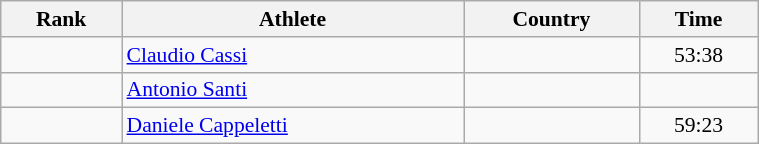<table class="wikitable" width=40% style="font-size:90%; text-align:center;">
<tr>
<th>Rank</th>
<th>Athlete</th>
<th>Country</th>
<th>Time</th>
</tr>
<tr>
<td></td>
<td align=left><a href='#'>Claudio Cassi</a></td>
<td align=left></td>
<td>53:38</td>
</tr>
<tr>
<td></td>
<td align=left><a href='#'>Antonio Santi</a></td>
<td align=left></td>
<td></td>
</tr>
<tr>
<td></td>
<td align=left><a href='#'>Daniele Cappeletti</a></td>
<td align=left></td>
<td>59:23</td>
</tr>
</table>
